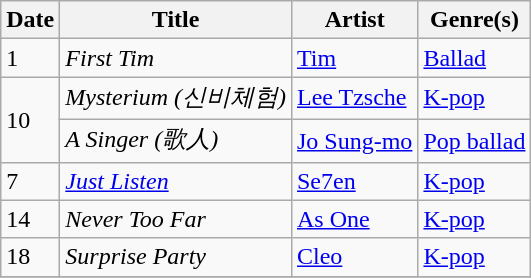<table class="wikitable" style="text-align: left;">
<tr>
<th>Date</th>
<th>Title</th>
<th>Artist</th>
<th>Genre(s)</th>
</tr>
<tr>
<td>1</td>
<td><em>First Tim</em></td>
<td><a href='#'>Tim</a></td>
<td><a href='#'>Ballad</a></td>
</tr>
<tr>
<td rowspan="2">10</td>
<td><em>Mysterium (신비체험)</em></td>
<td><a href='#'>Lee Tzsche</a></td>
<td><a href='#'>K-pop</a></td>
</tr>
<tr>
<td><em>A Singer (歌人)</em></td>
<td><a href='#'>Jo Sung-mo</a></td>
<td><a href='#'>Pop ballad</a></td>
</tr>
<tr>
<td rowspan="1">7</td>
<td><em><a href='#'>Just Listen</a></em></td>
<td><a href='#'>Se7en</a></td>
<td><a href='#'>K-pop</a></td>
</tr>
<tr>
<td>14</td>
<td><em>Never Too Far</em></td>
<td><a href='#'>As One</a></td>
<td><a href='#'>K-pop</a></td>
</tr>
<tr>
<td rowspan="1">18</td>
<td><em>Surprise Party</em></td>
<td><a href='#'>Cleo</a></td>
<td><a href='#'>K-pop</a></td>
</tr>
<tr>
</tr>
</table>
